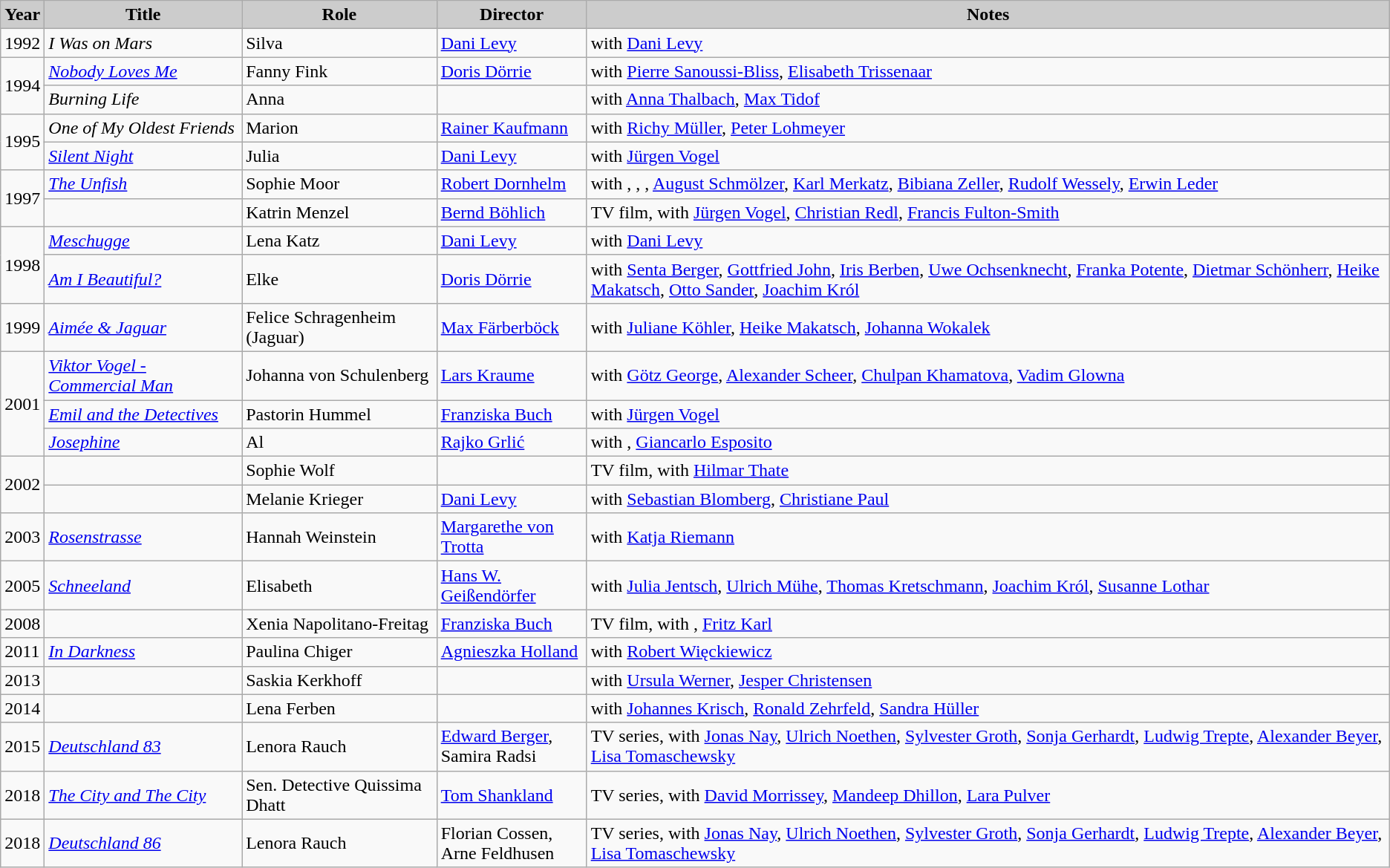<table class="wikitable">
<tr>
<th style="background: #CCCCCC;">Year</th>
<th style="background: #CCCCCC;">Title</th>
<th style="background: #CCCCCC;">Role</th>
<th style="background: #CCCCCC;">Director</th>
<th style="background: #CCCCCC;">Notes</th>
</tr>
<tr>
<td>1992</td>
<td><em>I Was on Mars</em></td>
<td>Silva</td>
<td><a href='#'>Dani Levy</a></td>
<td>with <a href='#'>Dani Levy</a></td>
</tr>
<tr>
<td rowspan=2>1994</td>
<td><em><a href='#'>Nobody Loves Me</a></em></td>
<td>Fanny Fink</td>
<td><a href='#'>Doris Dörrie</a></td>
<td>with <a href='#'>Pierre Sanoussi-Bliss</a>, <a href='#'>Elisabeth Trissenaar</a></td>
</tr>
<tr>
<td><em>Burning Life</em></td>
<td>Anna</td>
<td></td>
<td>with <a href='#'>Anna Thalbach</a>, <a href='#'>Max Tidof</a></td>
</tr>
<tr>
<td rowspan=2>1995</td>
<td><em>One of My Oldest Friends</em></td>
<td>Marion</td>
<td><a href='#'>Rainer Kaufmann</a></td>
<td>with <a href='#'>Richy Müller</a>, <a href='#'>Peter Lohmeyer</a></td>
</tr>
<tr>
<td><em><a href='#'>Silent Night</a></em></td>
<td>Julia</td>
<td><a href='#'>Dani Levy</a></td>
<td>with <a href='#'>Jürgen Vogel</a></td>
</tr>
<tr>
<td rowspan=2>1997</td>
<td><em><a href='#'>The Unfish</a></em></td>
<td>Sophie Moor</td>
<td><a href='#'>Robert Dornhelm</a></td>
<td>with , , , <a href='#'>August Schmölzer</a>, <a href='#'>Karl Merkatz</a>, <a href='#'>Bibiana Zeller</a>, <a href='#'>Rudolf Wessely</a>, <a href='#'>Erwin Leder</a></td>
</tr>
<tr>
<td><em></em></td>
<td>Katrin Menzel</td>
<td><a href='#'>Bernd Böhlich</a></td>
<td>TV film, with <a href='#'>Jürgen Vogel</a>, <a href='#'>Christian Redl</a>, <a href='#'>Francis Fulton-Smith</a></td>
</tr>
<tr>
<td rowspan=2>1998</td>
<td><em><a href='#'>Meschugge</a></em></td>
<td>Lena Katz</td>
<td><a href='#'>Dani Levy</a></td>
<td>with <a href='#'>Dani Levy</a></td>
</tr>
<tr>
<td><em><a href='#'>Am I Beautiful?</a></em></td>
<td>Elke</td>
<td><a href='#'>Doris Dörrie</a></td>
<td>with <a href='#'>Senta Berger</a>, <a href='#'>Gottfried John</a>, <a href='#'>Iris Berben</a>, <a href='#'>Uwe Ochsenknecht</a>, <a href='#'>Franka Potente</a>, <a href='#'>Dietmar Schönherr</a>, <a href='#'>Heike Makatsch</a>, <a href='#'>Otto Sander</a>, <a href='#'>Joachim Król</a></td>
</tr>
<tr>
<td>1999</td>
<td><em><a href='#'>Aimée & Jaguar</a></em></td>
<td>Felice Schragenheim (Jaguar)</td>
<td><a href='#'>Max Färberböck</a></td>
<td>with <a href='#'>Juliane Köhler</a>, <a href='#'>Heike Makatsch</a>, <a href='#'>Johanna Wokalek</a></td>
</tr>
<tr>
<td rowspan=3>2001</td>
<td><em><a href='#'>Viktor Vogel - Commercial Man</a></em></td>
<td>Johanna von Schulenberg</td>
<td><a href='#'>Lars Kraume</a></td>
<td>with <a href='#'>Götz George</a>, <a href='#'>Alexander Scheer</a>, <a href='#'>Chulpan Khamatova</a>, <a href='#'>Vadim Glowna</a></td>
</tr>
<tr>
<td><em><a href='#'>Emil and the Detectives</a></em></td>
<td>Pastorin Hummel</td>
<td><a href='#'>Franziska Buch</a></td>
<td>with <a href='#'>Jürgen Vogel</a></td>
</tr>
<tr>
<td><em><a href='#'>Josephine</a></em></td>
<td>Al</td>
<td><a href='#'>Rajko Grlić</a></td>
<td>with , <a href='#'>Giancarlo Esposito</a></td>
</tr>
<tr>
<td rowspan=2>2002</td>
<td><em></em></td>
<td>Sophie Wolf</td>
<td></td>
<td>TV film, with <a href='#'>Hilmar Thate</a></td>
</tr>
<tr>
<td><em></em></td>
<td>Melanie Krieger</td>
<td><a href='#'>Dani Levy</a></td>
<td>with <a href='#'>Sebastian Blomberg</a>, <a href='#'>Christiane Paul</a></td>
</tr>
<tr>
<td>2003</td>
<td><em><a href='#'>Rosenstrasse</a></em></td>
<td>Hannah Weinstein</td>
<td><a href='#'>Margarethe von Trotta</a></td>
<td>with <a href='#'>Katja Riemann</a></td>
</tr>
<tr>
<td>2005</td>
<td><em><a href='#'>Schneeland</a></em></td>
<td>Elisabeth</td>
<td><a href='#'>Hans W. Geißendörfer</a></td>
<td>with <a href='#'>Julia Jentsch</a>, <a href='#'>Ulrich Mühe</a>, <a href='#'>Thomas Kretschmann</a>, <a href='#'>Joachim Król</a>, <a href='#'>Susanne Lothar</a></td>
</tr>
<tr>
<td>2008</td>
<td><em></em></td>
<td>Xenia Napolitano-Freitag</td>
<td><a href='#'>Franziska Buch</a></td>
<td>TV film, with , <a href='#'>Fritz Karl</a></td>
</tr>
<tr>
<td>2011</td>
<td><em><a href='#'>In Darkness</a></em></td>
<td>Paulina Chiger</td>
<td><a href='#'>Agnieszka Holland</a></td>
<td>with <a href='#'>Robert Więckiewicz</a></td>
</tr>
<tr>
<td>2013</td>
<td><em></em></td>
<td>Saskia Kerkhoff</td>
<td></td>
<td>with <a href='#'>Ursula Werner</a>, <a href='#'>Jesper Christensen</a></td>
</tr>
<tr>
<td>2014</td>
<td><em></em></td>
<td>Lena Ferben</td>
<td></td>
<td>with <a href='#'>Johannes Krisch</a>, <a href='#'>Ronald Zehrfeld</a>, <a href='#'>Sandra Hüller</a></td>
</tr>
<tr>
<td>2015</td>
<td><em><a href='#'>Deutschland 83</a></em></td>
<td>Lenora Rauch</td>
<td><a href='#'>Edward Berger</a>,<br>Samira Radsi</td>
<td>TV series, with <a href='#'>Jonas Nay</a>, <a href='#'>Ulrich Noethen</a>, <a href='#'>Sylvester Groth</a>, <a href='#'>Sonja Gerhardt</a>, <a href='#'>Ludwig Trepte</a>, <a href='#'>Alexander Beyer</a>, <a href='#'>Lisa Tomaschewsky</a></td>
</tr>
<tr>
<td>2018</td>
<td><em><a href='#'>The City and The City</a></em></td>
<td>Sen. Detective Quissima Dhatt</td>
<td><a href='#'>Tom Shankland</a></td>
<td>TV series, with <a href='#'>David Morrissey</a>, <a href='#'>Mandeep Dhillon</a>, <a href='#'>Lara Pulver</a></td>
</tr>
<tr>
<td>2018</td>
<td><em><a href='#'>Deutschland 86</a></em></td>
<td>Lenora Rauch</td>
<td>Florian Cossen,<br>Arne Feldhusen</td>
<td>TV series, with <a href='#'>Jonas Nay</a>, <a href='#'>Ulrich Noethen</a>, <a href='#'>Sylvester Groth</a>, <a href='#'>Sonja Gerhardt</a>, <a href='#'>Ludwig Trepte</a>, <a href='#'>Alexander Beyer</a>, <a href='#'>Lisa Tomaschewsky</a></td>
</tr>
</table>
